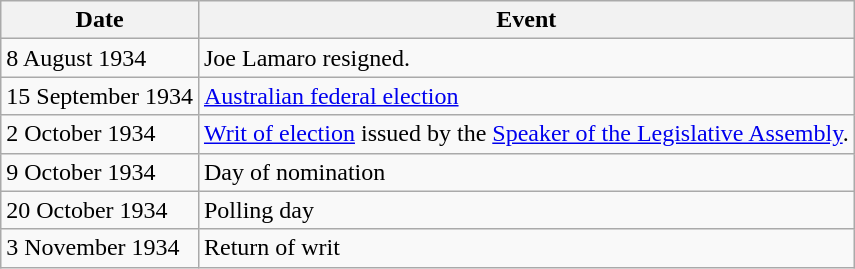<table class="wikitable">
<tr>
<th>Date</th>
<th>Event</th>
</tr>
<tr>
<td>8 August 1934</td>
<td>Joe Lamaro resigned.</td>
</tr>
<tr>
<td>15 September 1934</td>
<td><a href='#'>Australian federal election</a></td>
</tr>
<tr>
<td>2 October 1934</td>
<td><a href='#'>Writ of election</a> issued by the <a href='#'>Speaker of the Legislative Assembly</a>.</td>
</tr>
<tr>
<td>9 October 1934</td>
<td>Day of nomination</td>
</tr>
<tr>
<td>20 October 1934</td>
<td>Polling day</td>
</tr>
<tr>
<td>3 November 1934</td>
<td>Return of writ</td>
</tr>
</table>
